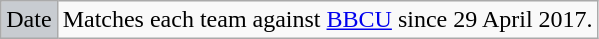<table class="wikitable">
<tr>
<td style="width:20px; background:#c8ccd1;">Date</td>
<td>Matches each team against <a href='#'>BBCU</a> since 29 April 2017.</td>
</tr>
</table>
